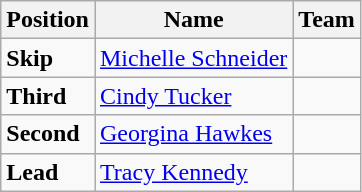<table class="wikitable">
<tr>
<th><strong>Position</strong></th>
<th><strong>Name</strong></th>
<th><strong>Team</strong></th>
</tr>
<tr>
<td><strong>Skip</strong></td>
<td><a href='#'>Michelle Schneider</a></td>
<td></td>
</tr>
<tr>
<td><strong>Third</strong></td>
<td><a href='#'>Cindy Tucker</a></td>
<td></td>
</tr>
<tr>
<td><strong>Second</strong></td>
<td><a href='#'>Georgina Hawkes</a></td>
<td></td>
</tr>
<tr>
<td><strong>Lead</strong></td>
<td><a href='#'>Tracy Kennedy</a></td>
<td></td>
</tr>
</table>
